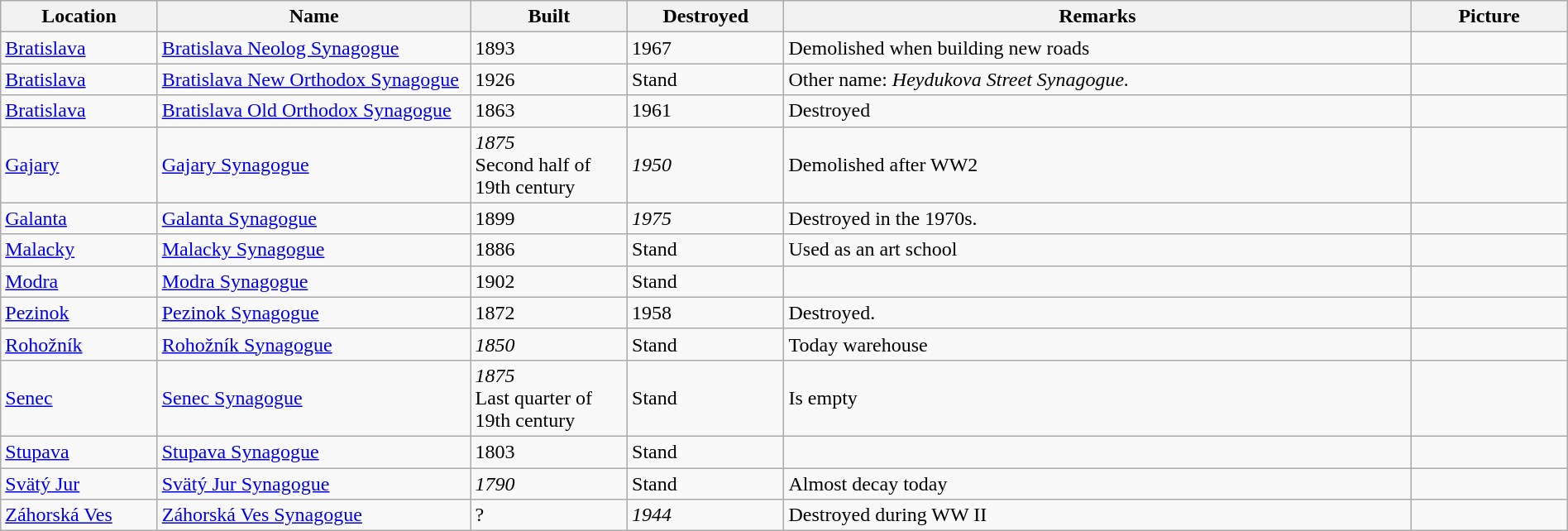<table class="wikitable sortable" width="100%">
<tr>
<th width="10%">Location</th>
<th width="20%">Name</th>
<th width="10%">Built</th>
<th width="10%">Destroyed</th>
<th width="40%" class="unsortable">Remarks</th>
<th width="10%" class="unsortable">Picture</th>
</tr>
<tr>
<td><a href='#'>Bratislava</a></td>
<td><a href='#'>Bratislava Neolog Synagogue</a></td>
<td>1893</td>
<td>1967</td>
<td>Demolished when building new roads</td>
<td></td>
</tr>
<tr>
<td><a href='#'>Bratislava</a></td>
<td><a href='#'>Bratislava New Orthodox Synagogue</a></td>
<td>1926</td>
<td>Stand</td>
<td>Other name: <em>Heydukova Street Synagogue.</em></td>
<td></td>
</tr>
<tr>
<td><a href='#'>Bratislava</a></td>
<td><a href='#'>Bratislava Old Orthodox Synagogue</a></td>
<td>1863</td>
<td>1961</td>
<td>Destroyed</td>
<td></td>
</tr>
<tr>
<td><a href='#'>Gajary</a></td>
<td><a href='#'>Gajary Synagogue</a></td>
<td><em>1875</em><br>Second half of 19th century</td>
<td><em>1950</em></td>
<td>Demolished after WW2</td>
<td></td>
</tr>
<tr>
<td><a href='#'>Galanta</a></td>
<td><a href='#'>Galanta Synagogue</a></td>
<td>1899</td>
<td><em>1975</em></td>
<td>Destroyed in the 1970s.</td>
<td></td>
</tr>
<tr>
<td><a href='#'>Malacky</a></td>
<td><a href='#'>Malacky Synagogue</a></td>
<td>1886</td>
<td>Stand</td>
<td>Used as an art school</td>
<td></td>
</tr>
<tr>
<td><a href='#'>Modra</a></td>
<td><a href='#'>Modra Synagogue</a></td>
<td>1902</td>
<td>Stand</td>
<td></td>
<td></td>
</tr>
<tr>
<td><a href='#'>Pezinok</a></td>
<td><a href='#'>Pezinok Synagogue</a></td>
<td>1872</td>
<td>1958</td>
<td>Destroyed.</td>
<td></td>
</tr>
<tr>
<td><a href='#'>Rohožník</a></td>
<td><a href='#'>Rohožník Synagogue</a></td>
<td><em>1850</em></td>
<td>Stand</td>
<td>Today warehouse</td>
<td></td>
</tr>
<tr>
<td><a href='#'>Senec</a></td>
<td><a href='#'>Senec Synagogue</a></td>
<td><em>1875</em><br>Last quarter of 19th century</td>
<td>Stand</td>
<td>Is empty</td>
<td></td>
</tr>
<tr>
<td><a href='#'>Stupava</a></td>
<td><a href='#'>Stupava Synagogue</a></td>
<td>1803</td>
<td>Stand</td>
<td></td>
<td></td>
</tr>
<tr>
<td><a href='#'>Svätý Jur</a></td>
<td><a href='#'>Svätý Jur Synagogue</a></td>
<td><em>1790</em></td>
<td>Stand</td>
<td>Almost decay today</td>
<td></td>
</tr>
<tr>
<td><a href='#'>Záhorská Ves</a></td>
<td><a href='#'>Záhorská Ves Synagogue</a></td>
<td>?</td>
<td><em>1944</em></td>
<td>Destroyed during WW II</td>
<td></td>
</tr>
</table>
